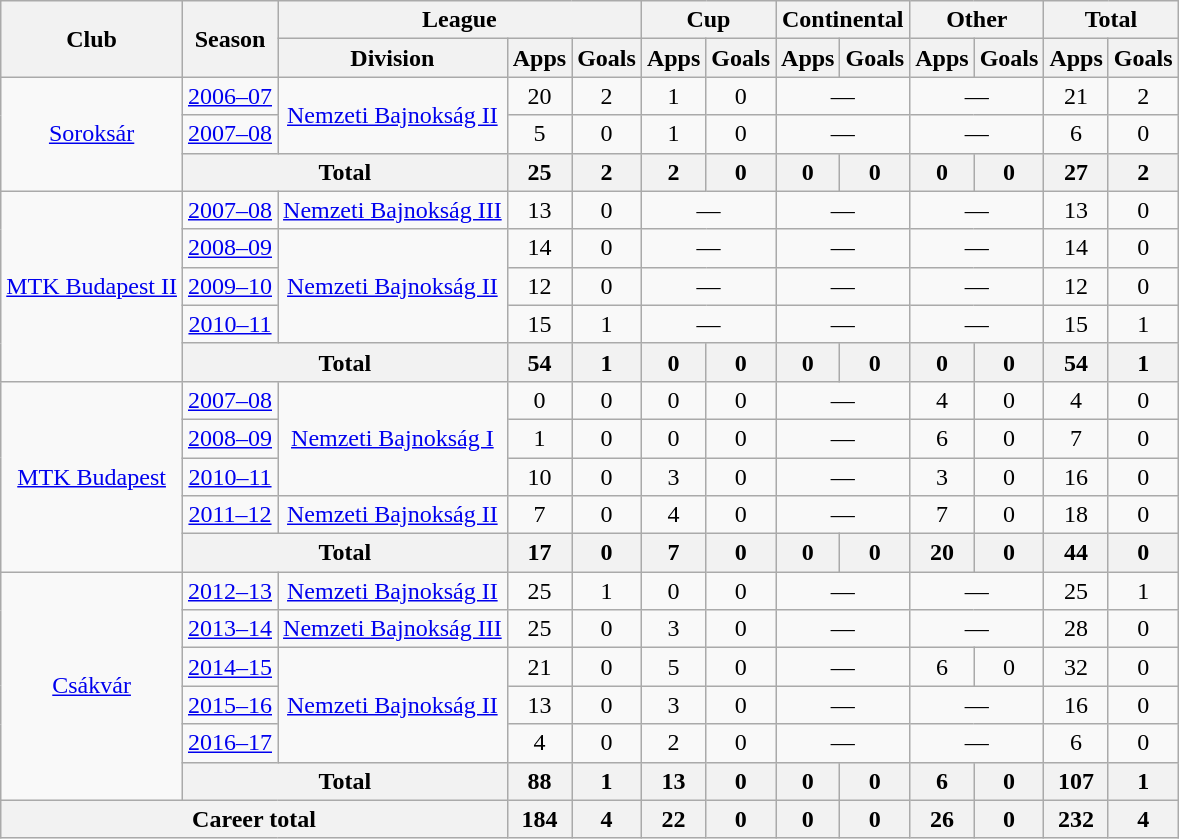<table class="wikitable" style="text-align:center">
<tr>
<th rowspan="2">Club</th>
<th rowspan="2">Season</th>
<th colspan="3">League</th>
<th colspan="2">Cup</th>
<th colspan="2">Continental</th>
<th colspan="2">Other</th>
<th colspan="2">Total</th>
</tr>
<tr>
<th>Division</th>
<th>Apps</th>
<th>Goals</th>
<th>Apps</th>
<th>Goals</th>
<th>Apps</th>
<th>Goals</th>
<th>Apps</th>
<th>Goals</th>
<th>Apps</th>
<th>Goals</th>
</tr>
<tr>
<td rowspan="3"><a href='#'>Soroksár</a></td>
<td><a href='#'>2006–07</a></td>
<td rowspan="2"><a href='#'>Nemzeti Bajnokság II</a></td>
<td>20</td>
<td>2</td>
<td>1</td>
<td>0</td>
<td colspan="2">—</td>
<td colspan="2">—</td>
<td>21</td>
<td>2</td>
</tr>
<tr>
<td><a href='#'>2007–08</a></td>
<td>5</td>
<td>0</td>
<td>1</td>
<td>0</td>
<td colspan="2">—</td>
<td colspan="2">—</td>
<td>6</td>
<td>0</td>
</tr>
<tr>
<th colspan="2">Total</th>
<th>25</th>
<th>2</th>
<th>2</th>
<th>0</th>
<th>0</th>
<th>0</th>
<th>0</th>
<th>0</th>
<th>27</th>
<th>2</th>
</tr>
<tr>
<td rowspan="5"><a href='#'>MTK Budapest II</a></td>
<td><a href='#'>2007–08</a></td>
<td><a href='#'>Nemzeti Bajnokság III</a></td>
<td>13</td>
<td>0</td>
<td colspan="2">—</td>
<td colspan="2">—</td>
<td colspan="2">—</td>
<td>13</td>
<td>0</td>
</tr>
<tr>
<td><a href='#'>2008–09</a></td>
<td rowspan="3"><a href='#'>Nemzeti Bajnokság II</a></td>
<td>14</td>
<td>0</td>
<td colspan="2">—</td>
<td colspan="2">—</td>
<td colspan="2">—</td>
<td>14</td>
<td>0</td>
</tr>
<tr>
<td><a href='#'>2009–10</a></td>
<td>12</td>
<td>0</td>
<td colspan="2">—</td>
<td colspan="2">—</td>
<td colspan="2">—</td>
<td>12</td>
<td>0</td>
</tr>
<tr>
<td><a href='#'>2010–11</a></td>
<td>15</td>
<td>1</td>
<td colspan="2">—</td>
<td colspan="2">—</td>
<td colspan="2">—</td>
<td>15</td>
<td>1</td>
</tr>
<tr>
<th colspan="2">Total</th>
<th>54</th>
<th>1</th>
<th>0</th>
<th>0</th>
<th>0</th>
<th>0</th>
<th>0</th>
<th>0</th>
<th>54</th>
<th>1</th>
</tr>
<tr>
<td rowspan="5"><a href='#'>MTK Budapest</a></td>
<td><a href='#'>2007–08</a></td>
<td rowspan="3"><a href='#'>Nemzeti Bajnokság I</a></td>
<td>0</td>
<td>0</td>
<td>0</td>
<td>0</td>
<td colspan="2">—</td>
<td>4</td>
<td>0</td>
<td>4</td>
<td>0</td>
</tr>
<tr>
<td><a href='#'>2008–09</a></td>
<td>1</td>
<td>0</td>
<td>0</td>
<td>0</td>
<td colspan="2">—</td>
<td>6</td>
<td>0</td>
<td>7</td>
<td>0</td>
</tr>
<tr>
<td><a href='#'>2010–11</a></td>
<td>10</td>
<td>0</td>
<td>3</td>
<td>0</td>
<td colspan="2">—</td>
<td>3</td>
<td>0</td>
<td>16</td>
<td>0</td>
</tr>
<tr>
<td><a href='#'>2011–12</a></td>
<td><a href='#'>Nemzeti Bajnokság II</a></td>
<td>7</td>
<td>0</td>
<td>4</td>
<td>0</td>
<td colspan="2">—</td>
<td>7</td>
<td>0</td>
<td>18</td>
<td>0</td>
</tr>
<tr>
<th colspan="2">Total</th>
<th>17</th>
<th>0</th>
<th>7</th>
<th>0</th>
<th>0</th>
<th>0</th>
<th>20</th>
<th>0</th>
<th>44</th>
<th>0</th>
</tr>
<tr>
<td rowspan="6"><a href='#'>Csákvár</a></td>
<td><a href='#'>2012–13</a></td>
<td><a href='#'>Nemzeti Bajnokság II</a></td>
<td>25</td>
<td>1</td>
<td>0</td>
<td>0</td>
<td colspan="2">—</td>
<td colspan="2">—</td>
<td>25</td>
<td>1</td>
</tr>
<tr>
<td><a href='#'>2013–14</a></td>
<td><a href='#'>Nemzeti Bajnokság III</a></td>
<td>25</td>
<td>0</td>
<td>3</td>
<td>0</td>
<td colspan="2">—</td>
<td colspan="2">—</td>
<td>28</td>
<td>0</td>
</tr>
<tr>
<td><a href='#'>2014–15</a></td>
<td rowspan="3"><a href='#'>Nemzeti Bajnokság II</a></td>
<td>21</td>
<td>0</td>
<td>5</td>
<td>0</td>
<td colspan="2">—</td>
<td>6</td>
<td>0</td>
<td>32</td>
<td>0</td>
</tr>
<tr>
<td><a href='#'>2015–16</a></td>
<td>13</td>
<td>0</td>
<td>3</td>
<td>0</td>
<td colspan="2">—</td>
<td colspan="2">—</td>
<td>16</td>
<td>0</td>
</tr>
<tr>
<td><a href='#'>2016–17</a></td>
<td>4</td>
<td>0</td>
<td>2</td>
<td>0</td>
<td colspan="2">—</td>
<td colspan="2">—</td>
<td>6</td>
<td>0</td>
</tr>
<tr>
<th colspan="2">Total</th>
<th>88</th>
<th>1</th>
<th>13</th>
<th>0</th>
<th>0</th>
<th>0</th>
<th>6</th>
<th>0</th>
<th>107</th>
<th>1</th>
</tr>
<tr>
<th colspan="3">Career total</th>
<th>184</th>
<th>4</th>
<th>22</th>
<th>0</th>
<th>0</th>
<th>0</th>
<th>26</th>
<th>0</th>
<th>232</th>
<th>4</th>
</tr>
</table>
